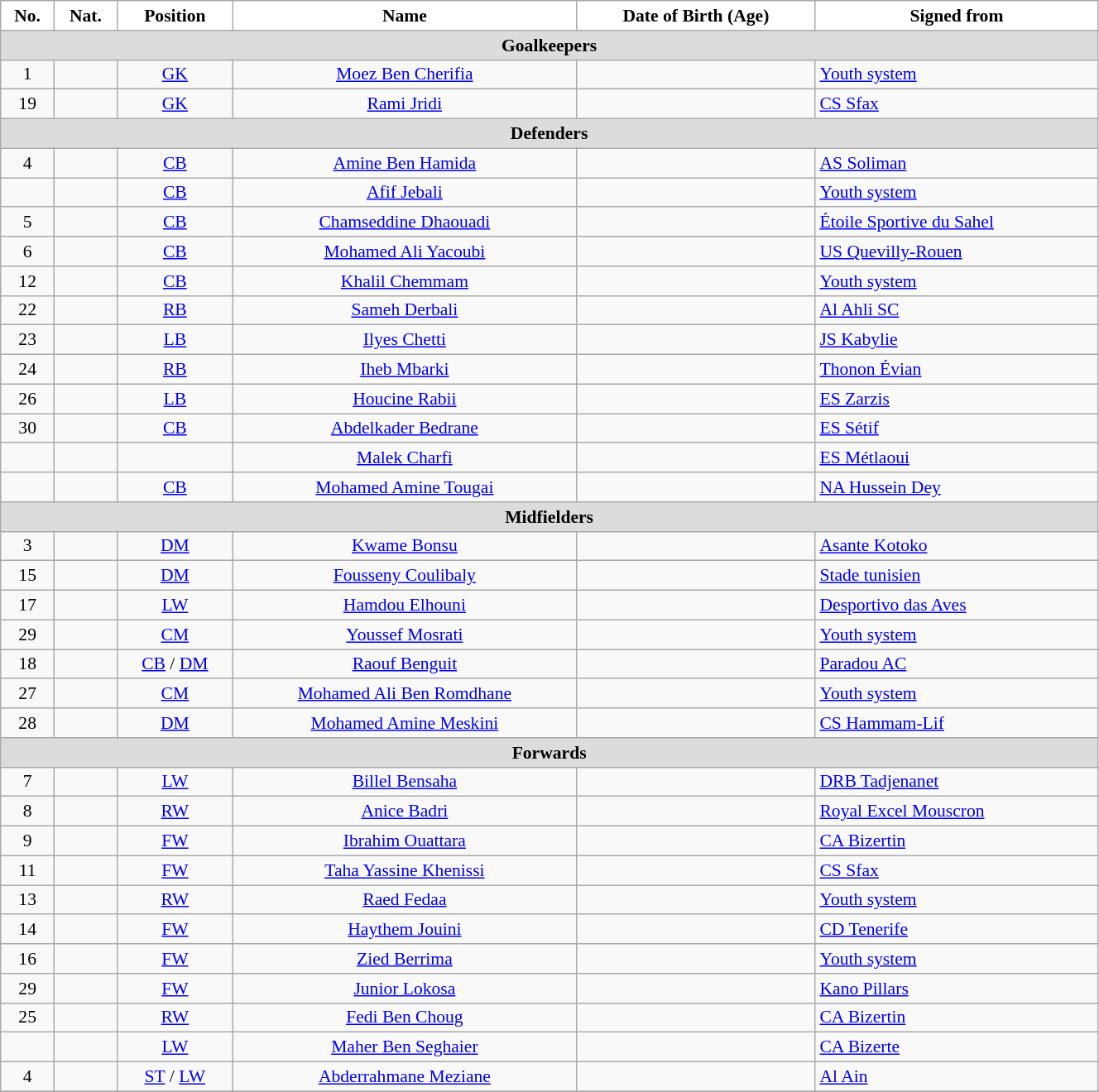<table class="wikitable" style="text-align:center; font-size:90%; width:70%">
<tr>
<th style="background:white; color:black; text-align:center;">No.</th>
<th style="background:white; color:black; text-align:center;">Nat.</th>
<th style="background:white; color:black; text-align:center;">Position</th>
<th style="background:white; color:black; text-align:center;">Name</th>
<th style="background:white; color:black; text-align:center;">Date of Birth (Age)</th>
<th style="background:white; color:black; text-align:center;">Signed from</th>
</tr>
<tr>
<th colspan=10 style="background:#DCDCDC; text-align:center;">Goalkeepers</th>
</tr>
<tr>
<td>1</td>
<td></td>
<td><a href='#'>GK</a></td>
<td><a href='#'>Moez Ben Cherifia</a></td>
<td></td>
<td style="text-align:left"> <a href='#'>Youth system</a></td>
</tr>
<tr>
<td>19</td>
<td></td>
<td><a href='#'>GK</a></td>
<td><a href='#'>Rami Jridi</a></td>
<td></td>
<td style="text-align:left"> <a href='#'>CS Sfax</a></td>
</tr>
<tr>
<th colspan=10 style="background:#DCDCDC; text-align:center;">Defenders</th>
</tr>
<tr>
<td>4</td>
<td></td>
<td><a href='#'>CB</a></td>
<td><a href='#'>Amine Ben Hamida</a></td>
<td></td>
<td style="text-align:left"> <a href='#'>AS Soliman</a></td>
</tr>
<tr>
<td></td>
<td></td>
<td><a href='#'>CB</a></td>
<td><a href='#'>Afif Jebali</a></td>
<td></td>
<td style="text-align:left"> <a href='#'>Youth system</a></td>
</tr>
<tr>
<td>5</td>
<td></td>
<td><a href='#'>CB</a></td>
<td><a href='#'>Chamseddine Dhaouadi</a></td>
<td></td>
<td style="text-align:left"> <a href='#'>Étoile Sportive du Sahel</a></td>
</tr>
<tr>
<td>6</td>
<td></td>
<td><a href='#'>CB</a></td>
<td><a href='#'>Mohamed Ali Yacoubi</a></td>
<td></td>
<td style="text-align:left"> <a href='#'>US Quevilly-Rouen</a></td>
</tr>
<tr>
<td>12</td>
<td></td>
<td><a href='#'>CB</a></td>
<td><a href='#'>Khalil Chemmam</a></td>
<td></td>
<td style="text-align:left"> <a href='#'>Youth system</a></td>
</tr>
<tr>
<td>22</td>
<td></td>
<td><a href='#'>RB</a></td>
<td><a href='#'>Sameh Derbali</a></td>
<td></td>
<td style="text-align:left"> <a href='#'>Al Ahli SC</a></td>
</tr>
<tr>
<td>23</td>
<td></td>
<td><a href='#'>LB</a></td>
<td><a href='#'>Ilyes Chetti</a></td>
<td></td>
<td style="text-align:left"> <a href='#'>JS Kabylie</a></td>
</tr>
<tr>
<td>24</td>
<td></td>
<td><a href='#'>RB</a></td>
<td><a href='#'>Iheb Mbarki</a></td>
<td></td>
<td style="text-align:left"> <a href='#'>Thonon Évian</a></td>
</tr>
<tr>
<td>26</td>
<td></td>
<td><a href='#'>LB</a></td>
<td><a href='#'>Houcine Rabii</a></td>
<td></td>
<td style="text-align:left"> <a href='#'>ES Zarzis</a></td>
</tr>
<tr>
<td>30</td>
<td></td>
<td><a href='#'>CB</a></td>
<td><a href='#'>Abdelkader Bedrane</a></td>
<td></td>
<td style="text-align:left"> <a href='#'>ES Sétif</a></td>
</tr>
<tr>
<td></td>
<td></td>
<td></td>
<td><a href='#'>Malek Charfi</a></td>
<td></td>
<td style="text-align:left"> <a href='#'>ES Métlaoui</a></td>
</tr>
<tr>
<td></td>
<td></td>
<td><a href='#'>CB</a></td>
<td><a href='#'>Mohamed Amine Tougai</a></td>
<td></td>
<td style="text-align:left"> <a href='#'>NA Hussein Dey</a></td>
</tr>
<tr>
<th colspan=10 style="background:#DCDCDC; text-align:center;">Midfielders</th>
</tr>
<tr>
<td>3</td>
<td></td>
<td><a href='#'>DM</a></td>
<td><a href='#'>Kwame Bonsu</a></td>
<td></td>
<td style="text-align:left"> <a href='#'>Asante Kotoko</a></td>
</tr>
<tr>
<td>15</td>
<td></td>
<td><a href='#'>DM</a></td>
<td><a href='#'>Fousseny Coulibaly</a></td>
<td></td>
<td style="text-align:left"> <a href='#'>Stade tunisien</a></td>
</tr>
<tr>
<td>17</td>
<td></td>
<td><a href='#'>LW</a></td>
<td><a href='#'>Hamdou Elhouni</a></td>
<td></td>
<td style="text-align:left"> <a href='#'>Desportivo das Aves</a></td>
</tr>
<tr>
<td>29</td>
<td></td>
<td><a href='#'>CM</a></td>
<td><a href='#'>Youssef Mosrati</a></td>
<td></td>
<td style="text-align:left"> <a href='#'>Youth system</a></td>
</tr>
<tr>
<td>18</td>
<td></td>
<td><a href='#'>CB</a> / <a href='#'>DM</a></td>
<td><a href='#'>Raouf Benguit</a></td>
<td></td>
<td style="text-align:left"> <a href='#'>Paradou AC</a></td>
</tr>
<tr>
<td>27</td>
<td></td>
<td><a href='#'>CM</a></td>
<td><a href='#'>Mohamed Ali Ben Romdhane</a></td>
<td></td>
<td style="text-align:left"> <a href='#'>Youth system</a></td>
</tr>
<tr>
<td>28</td>
<td></td>
<td><a href='#'>DM</a></td>
<td><a href='#'>Mohamed Amine Meskini</a></td>
<td></td>
<td style="text-align:left"> <a href='#'>CS Hammam-Lif</a></td>
</tr>
<tr>
<th colspan=10 style="background:#DCDCDC; text-align:center;">Forwards</th>
</tr>
<tr>
<td>7</td>
<td></td>
<td><a href='#'>LW</a></td>
<td><a href='#'>Billel Bensaha</a></td>
<td></td>
<td style="text-align:left"> <a href='#'>DRB Tadjenanet</a></td>
</tr>
<tr>
<td>8</td>
<td></td>
<td><a href='#'>RW</a></td>
<td><a href='#'>Anice Badri</a></td>
<td></td>
<td style="text-align:left"> <a href='#'>Royal Excel Mouscron</a></td>
</tr>
<tr>
<td>9</td>
<td></td>
<td><a href='#'>FW</a></td>
<td><a href='#'>Ibrahim Ouattara</a></td>
<td></td>
<td style="text-align:left"> <a href='#'>CA Bizertin</a></td>
</tr>
<tr>
<td>11</td>
<td></td>
<td><a href='#'>FW</a></td>
<td><a href='#'>Taha Yassine Khenissi</a></td>
<td></td>
<td style="text-align:left"> <a href='#'>CS Sfax</a></td>
</tr>
<tr>
<td>13</td>
<td></td>
<td><a href='#'>RW</a></td>
<td><a href='#'>Raed Fedaa</a></td>
<td></td>
<td style="text-align:left"> <a href='#'>Youth system</a></td>
</tr>
<tr>
<td>14</td>
<td></td>
<td><a href='#'>FW</a></td>
<td><a href='#'>Haythem Jouini</a></td>
<td></td>
<td style="text-align:left"> <a href='#'>CD Tenerife</a></td>
</tr>
<tr>
<td>16</td>
<td></td>
<td><a href='#'>FW</a></td>
<td><a href='#'>Zied Berrima</a></td>
<td></td>
<td style="text-align:left"> <a href='#'>Youth system</a></td>
</tr>
<tr>
<td>29</td>
<td></td>
<td><a href='#'>FW</a></td>
<td><a href='#'>Junior Lokosa</a></td>
<td></td>
<td style="text-align:left"> <a href='#'>Kano Pillars</a></td>
</tr>
<tr>
<td>25</td>
<td></td>
<td><a href='#'>RW</a></td>
<td><a href='#'>Fedi Ben Choug</a></td>
<td></td>
<td style="text-align:left"> <a href='#'>CA Bizertin</a></td>
</tr>
<tr>
<td></td>
<td></td>
<td><a href='#'>LW</a></td>
<td><a href='#'>Maher Ben Seghaier</a></td>
<td></td>
<td style="text-align:left"> <a href='#'>CA Bizerte</a></td>
</tr>
<tr>
<td>4</td>
<td></td>
<td><a href='#'>ST</a> / <a href='#'>LW</a></td>
<td><a href='#'>Abderrahmane Meziane</a></td>
<td></td>
<td style="text-align:left"> <a href='#'>Al Ain</a></td>
</tr>
<tr>
</tr>
</table>
